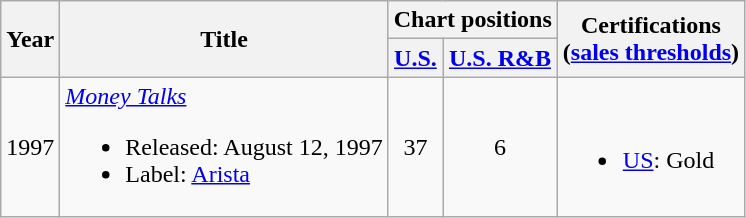<table class="wikitable">
<tr>
<th rowspan="2">Year</th>
<th rowspan="2">Title</th>
<th colspan="2">Chart positions</th>
<th rowspan="2">Certifications<br> (<a href='#'>sales thresholds</a>)</th>
</tr>
<tr>
<th><a href='#'>U.S.</a></th>
<th><a href='#'>U.S. R&B</a></th>
</tr>
<tr>
<td>1997</td>
<td><em><a href='#'>Money Talks</a></em><br><ul><li>Released: August 12, 1997</li><li>Label: <a href='#'>Arista</a></li></ul></td>
<td align="center">37</td>
<td align="center">6</td>
<td><br><ul><li><a href='#'>US</a>: Gold</li></ul></td>
</tr>
</table>
